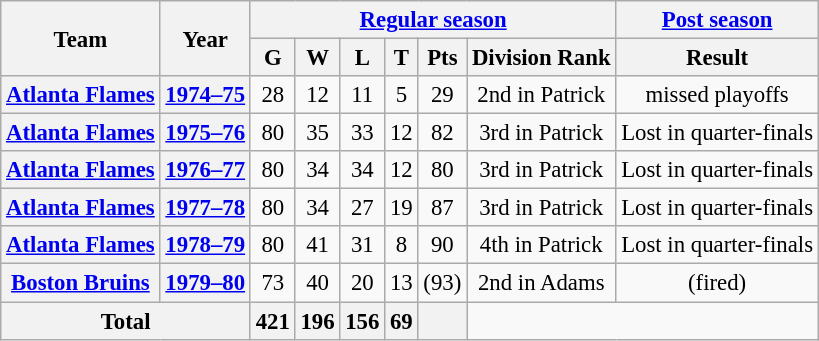<table class="wikitable" style="font-size: 95%; text-align:center;">
<tr>
<th rowspan="2">Team</th>
<th rowspan="2">Year</th>
<th colspan="6"><a href='#'>Regular season</a></th>
<th colspan="1"><a href='#'>Post season</a></th>
</tr>
<tr>
<th>G</th>
<th>W</th>
<th>L</th>
<th>T</th>
<th>Pts</th>
<th>Division Rank</th>
<th>Result</th>
</tr>
<tr>
<th><a href='#'>Atlanta Flames</a></th>
<th><a href='#'>1974–75</a></th>
<td>28</td>
<td>12</td>
<td>11</td>
<td>5</td>
<td>29</td>
<td>2nd in Patrick</td>
<td>missed playoffs</td>
</tr>
<tr>
<th><a href='#'>Atlanta Flames</a></th>
<th><a href='#'>1975–76</a></th>
<td>80</td>
<td>35</td>
<td>33</td>
<td>12</td>
<td>82</td>
<td>3rd in Patrick</td>
<td>Lost in quarter-finals</td>
</tr>
<tr>
<th><a href='#'>Atlanta Flames</a></th>
<th><a href='#'>1976–77</a></th>
<td>80</td>
<td>34</td>
<td>34</td>
<td>12</td>
<td>80</td>
<td>3rd in Patrick</td>
<td>Lost in quarter-finals</td>
</tr>
<tr>
<th><a href='#'>Atlanta Flames</a></th>
<th><a href='#'>1977–78</a></th>
<td>80</td>
<td>34</td>
<td>27</td>
<td>19</td>
<td>87</td>
<td>3rd in Patrick</td>
<td>Lost in quarter-finals</td>
</tr>
<tr>
<th><a href='#'>Atlanta Flames</a></th>
<th><a href='#'>1978–79</a></th>
<td>80</td>
<td>41</td>
<td>31</td>
<td>8</td>
<td>90</td>
<td>4th in Patrick</td>
<td>Lost in quarter-finals</td>
</tr>
<tr>
<th><a href='#'>Boston Bruins</a></th>
<th><a href='#'>1979–80</a></th>
<td>73</td>
<td>40</td>
<td>20</td>
<td>13</td>
<td>(93)</td>
<td>2nd in Adams</td>
<td>(fired)</td>
</tr>
<tr>
<th colspan="2">Total</th>
<th>421</th>
<th>196</th>
<th>156</th>
<th>69</th>
<th></th>
</tr>
</table>
